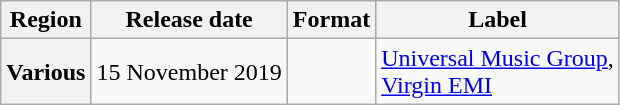<table class="wikitable plainrowheaders">
<tr>
<th scope="col">Region</th>
<th scope="col">Release date</th>
<th scope="col">Format</th>
<th scope="col">Label</th>
</tr>
<tr>
<th scope="row">Various</th>
<td>15 November 2019</td>
<td></td>
<td><a href='#'>Universal Music Group</a>,<br><a href='#'>Virgin EMI</a></td>
</tr>
</table>
